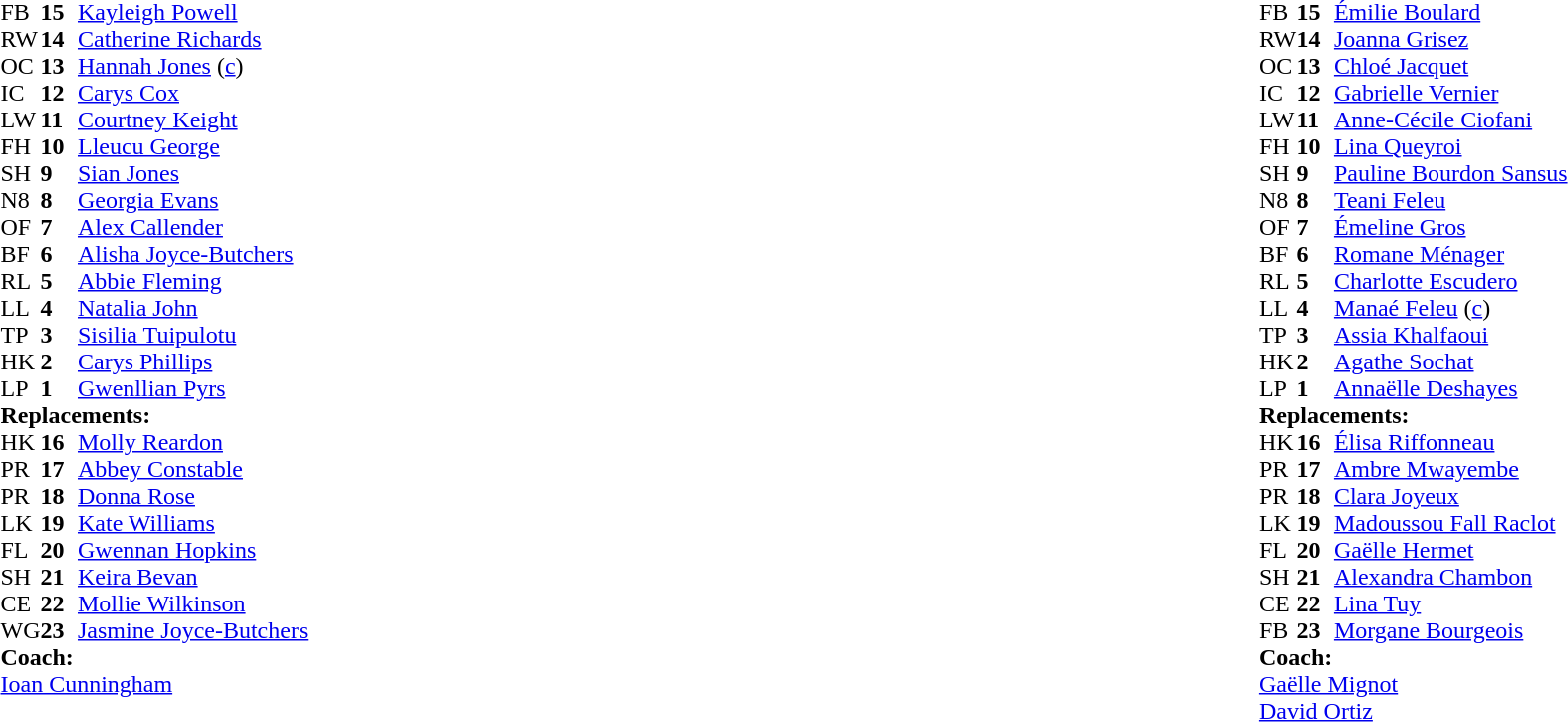<table style="width:100%">
<tr>
<td style="vertical-align:top; width:50%"><br><table cellspacing="0" cellpadding="0">
<tr>
<th width="25"></th>
<th width="25"></th>
</tr>
<tr>
<td>FB</td>
<td><strong>15</strong></td>
<td><a href='#'>Kayleigh Powell</a></td>
</tr>
<tr>
<td>RW</td>
<td><strong>14</strong></td>
<td><a href='#'>Catherine Richards</a></td>
</tr>
<tr>
<td>OC</td>
<td><strong>13</strong></td>
<td><a href='#'>Hannah Jones</a> (<a href='#'>c</a>)</td>
</tr>
<tr>
<td>IC</td>
<td><strong>12</strong></td>
<td><a href='#'>Carys Cox</a></td>
<td></td>
<td></td>
</tr>
<tr>
<td>LW</td>
<td><strong>11</strong></td>
<td><a href='#'>Courtney Keight</a></td>
<td></td>
<td></td>
</tr>
<tr>
<td>FH</td>
<td><strong>10</strong></td>
<td><a href='#'>Lleucu George</a></td>
</tr>
<tr>
<td>SH</td>
<td><strong>9</strong></td>
<td><a href='#'>Sian Jones</a></td>
<td></td>
<td></td>
</tr>
<tr>
<td>N8</td>
<td><strong>8</strong></td>
<td><a href='#'>Georgia Evans</a></td>
</tr>
<tr>
<td>OF</td>
<td><strong>7</strong></td>
<td><a href='#'>Alex Callender</a></td>
</tr>
<tr>
<td>BF</td>
<td><strong>6</strong></td>
<td><a href='#'>Alisha Joyce-Butchers</a></td>
</tr>
<tr>
<td>RL</td>
<td><strong>5</strong></td>
<td><a href='#'>Abbie Fleming</a></td>
<td></td>
<td></td>
</tr>
<tr>
<td>LL</td>
<td><strong>4</strong></td>
<td><a href='#'>Natalia John</a></td>
<td></td>
<td></td>
</tr>
<tr>
<td>TP</td>
<td><strong>3</strong></td>
<td><a href='#'>Sisilia Tuipulotu</a></td>
<td></td>
<td></td>
</tr>
<tr>
<td>HK</td>
<td><strong>2</strong></td>
<td><a href='#'>Carys Phillips</a></td>
<td></td>
<td></td>
</tr>
<tr>
<td>LP</td>
<td><strong>1</strong></td>
<td><a href='#'>Gwenllian Pyrs</a></td>
<td></td>
<td></td>
</tr>
<tr>
<td colspan=3><strong>Replacements:</strong></td>
</tr>
<tr>
<td>HK</td>
<td><strong>16</strong></td>
<td><a href='#'>Molly Reardon</a></td>
<td></td>
<td></td>
</tr>
<tr>
<td>PR</td>
<td><strong>17</strong></td>
<td><a href='#'>Abbey Constable</a></td>
<td></td>
<td></td>
</tr>
<tr>
<td>PR</td>
<td><strong>18</strong></td>
<td><a href='#'>Donna Rose</a></td>
<td></td>
<td></td>
</tr>
<tr>
<td>LK</td>
<td><strong>19</strong></td>
<td><a href='#'>Kate Williams</a></td>
<td></td>
<td></td>
</tr>
<tr>
<td>FL</td>
<td><strong>20</strong></td>
<td><a href='#'>Gwennan Hopkins</a></td>
<td></td>
<td></td>
</tr>
<tr>
<td>SH</td>
<td><strong>21</strong></td>
<td><a href='#'>Keira Bevan</a></td>
<td></td>
<td></td>
</tr>
<tr>
<td>CE</td>
<td><strong>22</strong></td>
<td><a href='#'>Mollie Wilkinson</a></td>
<td></td>
<td></td>
</tr>
<tr>
<td>WG</td>
<td><strong>23</strong></td>
<td><a href='#'>Jasmine Joyce-Butchers</a></td>
<td></td>
<td></td>
</tr>
<tr>
<td colspan=3><strong>Coach:</strong></td>
</tr>
<tr>
<td colspan="4"> <a href='#'>Ioan Cunningham</a></td>
</tr>
</table>
</td>
<td style="vertical-align:top"></td>
<td style="vertical-align:top; width:50%"><br><table cellspacing="0" cellpadding="0" style="margin:auto">
<tr>
<th width="25"></th>
<th width="25"></th>
</tr>
<tr>
<td>FB</td>
<td><strong>15</strong></td>
<td><a href='#'>Émilie Boulard</a></td>
<td></td>
<td></td>
</tr>
<tr>
<td>RW</td>
<td><strong>14</strong></td>
<td><a href='#'>Joanna Grisez</a></td>
</tr>
<tr>
<td>OC</td>
<td><strong>13</strong></td>
<td><a href='#'>Chloé Jacquet</a></td>
<td></td>
</tr>
<tr>
<td>IC</td>
<td><strong>12</strong></td>
<td><a href='#'>Gabrielle Vernier</a></td>
</tr>
<tr>
<td>LW</td>
<td><strong>11</strong></td>
<td><a href='#'>Anne-Cécile Ciofani</a></td>
<td></td>
</tr>
<tr>
<td>FH</td>
<td><strong>10</strong></td>
<td><a href='#'>Lina Queyroi</a></td>
<td></td>
<td></td>
</tr>
<tr>
<td>SH</td>
<td><strong>9</strong></td>
<td><a href='#'>Pauline Bourdon Sansus</a></td>
<td></td>
<td></td>
</tr>
<tr>
<td>N8</td>
<td><strong>8</strong></td>
<td><a href='#'>Teani Feleu</a></td>
</tr>
<tr>
<td>OF</td>
<td><strong>7</strong></td>
<td><a href='#'>Émeline Gros</a></td>
<td></td>
<td></td>
</tr>
<tr>
<td>BF</td>
<td><strong>6</strong></td>
<td><a href='#'>Romane Ménager</a></td>
<td></td>
<td></td>
</tr>
<tr>
<td>RL</td>
<td><strong>5</strong></td>
<td><a href='#'>Charlotte Escudero</a></td>
</tr>
<tr>
<td>LL</td>
<td><strong>4</strong></td>
<td><a href='#'>Manaé Feleu</a> (<a href='#'>c</a>)</td>
<td></td>
<td></td>
<td></td>
</tr>
<tr>
<td>TP</td>
<td><strong>3</strong></td>
<td><a href='#'>Assia Khalfaoui</a></td>
<td></td>
<td></td>
<td></td>
</tr>
<tr>
<td>HK</td>
<td><strong>2</strong></td>
<td><a href='#'>Agathe Sochat</a></td>
<td></td>
<td></td>
</tr>
<tr>
<td>LP</td>
<td><strong>1</strong></td>
<td><a href='#'>Annaëlle Deshayes</a></td>
<td></td>
<td></td>
</tr>
<tr>
<td colspan=3><strong>Replacements:</strong></td>
</tr>
<tr>
<td>HK</td>
<td><strong>16</strong></td>
<td><a href='#'>Élisa Riffonneau</a></td>
<td></td>
<td></td>
</tr>
<tr>
<td>PR</td>
<td><strong>17</strong></td>
<td><a href='#'>Ambre Mwayembe</a></td>
<td></td>
<td></td>
</tr>
<tr>
<td>PR</td>
<td><strong>18</strong></td>
<td><a href='#'>Clara Joyeux</a></td>
<td></td>
<td></td>
</tr>
<tr>
<td>LK</td>
<td><strong>19</strong></td>
<td><a href='#'>Madoussou Fall Raclot</a></td>
<td></td>
<td></td>
</tr>
<tr>
<td>FL</td>
<td><strong>20</strong></td>
<td><a href='#'>Gaëlle Hermet</a></td>
<td></td>
<td></td>
</tr>
<tr>
<td>SH</td>
<td><strong>21</strong></td>
<td><a href='#'>Alexandra Chambon</a></td>
<td></td>
<td></td>
</tr>
<tr>
<td>CE</td>
<td><strong>22</strong></td>
<td><a href='#'>Lina Tuy</a></td>
<td></td>
<td></td>
</tr>
<tr>
<td>FB</td>
<td><strong>23</strong></td>
<td><a href='#'>Morgane Bourgeois</a></td>
<td></td>
<td></td>
</tr>
<tr>
<td colspan=3><strong>Coach:</strong></td>
</tr>
<tr>
<td colspan="4"> <a href='#'>Gaëlle Mignot</a><br> <a href='#'>David Ortiz</a></td>
</tr>
</table>
</td>
</tr>
</table>
